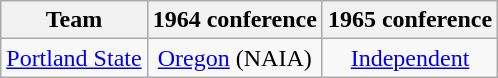<table class="wikitable sortable">
<tr>
<th>Team</th>
<th>1964 conference</th>
<th>1965 conference</th>
</tr>
<tr style="text-align:center;">
<td><a href='#'>Portland State</a></td>
<td><a href='#'>Oregon</a> (NAIA)</td>
<td><a href='#'>Independent</a></td>
</tr>
</table>
